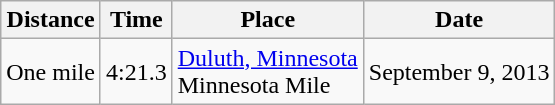<table class=wikitable>
<tr>
<th>Distance</th>
<th>Time</th>
<th>Place</th>
<th>Date</th>
</tr>
<tr>
<td>One mile</td>
<td>4:21.3</td>
<td><a href='#'>Duluth, Minnesota</a><br>Minnesota Mile</td>
<td>September 9, 2013</td>
</tr>
</table>
